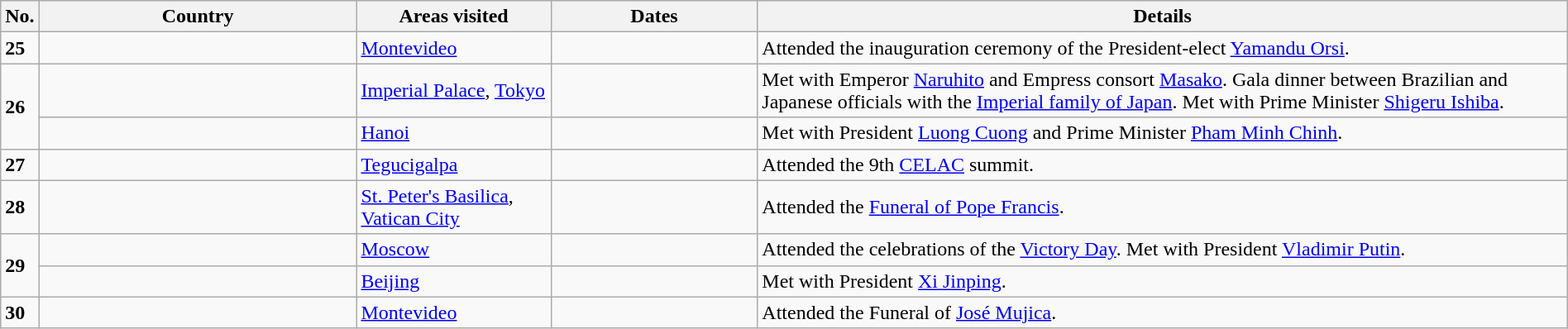<table class="wikitable" style="margin: 1em auto 1em auto">
<tr>
<th style="width: 2%;">No.</th>
<th width=250>Country</th>
<th width=150>Areas visited</th>
<th width=160>Dates</th>
<th width=650>Details</th>
</tr>
<tr>
<td><strong>25</strong></td>
<td></td>
<td><a href='#'>Montevideo</a></td>
<td></td>
<td>Attended the inauguration ceremony of the President-elect <a href='#'>Yamandu Orsi</a>.</td>
</tr>
<tr>
<td rowspan=2><strong>26</strong></td>
<td></td>
<td><a href='#'>Imperial Palace</a>, <a href='#'>Tokyo</a></td>
<td></td>
<td>Met with Emperor <a href='#'>Naruhito</a> and Empress consort <a href='#'>Masako</a>. Gala dinner between Brazilian and Japanese officials with the <a href='#'>Imperial family of Japan</a>. Met with Prime Minister <a href='#'>Shigeru Ishiba</a>.</td>
</tr>
<tr>
<td></td>
<td><a href='#'>Hanoi</a></td>
<td></td>
<td>Met with President <a href='#'>Luong Cuong</a> and Prime Minister <a href='#'>Pham Minh Chinh</a>.</td>
</tr>
<tr>
<td><strong>27</strong></td>
<td></td>
<td><a href='#'>Tegucigalpa</a></td>
<td></td>
<td>Attended the 9th <a href='#'>CELAC</a> summit.</td>
</tr>
<tr>
<td><strong>28</strong></td>
<td></td>
<td><a href='#'>St. Peter's Basilica</a>, <a href='#'>Vatican City</a></td>
<td></td>
<td>Attended the <a href='#'>Funeral of Pope Francis</a>.</td>
</tr>
<tr>
<td rowspan=2><strong>29</strong></td>
<td></td>
<td><a href='#'>Moscow</a></td>
<td></td>
<td>Attended the celebrations of the <a href='#'>Victory Day</a>. Met with President <a href='#'>Vladimir Putin</a>.</td>
</tr>
<tr>
<td></td>
<td><a href='#'>Beijing</a></td>
<td></td>
<td>Met with President <a href='#'>Xi Jinping</a>.</td>
</tr>
<tr>
<td><strong>30</strong></td>
<td></td>
<td><a href='#'>Montevideo</a></td>
<td></td>
<td>Attended the Funeral of <a href='#'>José Mujica</a>.</td>
</tr>
</table>
